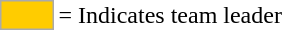<table>
<tr>
<td style="background-color:#FFCC00; border:1px solid #aaaaaa; width:2em;"></td>
<td>= Indicates team leader</td>
</tr>
</table>
